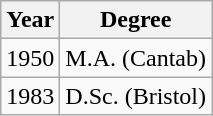<table class="wikitable">
<tr>
<th>Year</th>
<th>Degree</th>
</tr>
<tr>
<td>1950</td>
<td>M.A. (Cantab)</td>
</tr>
<tr>
<td>1983</td>
<td>D.Sc. (Bristol)</td>
</tr>
</table>
